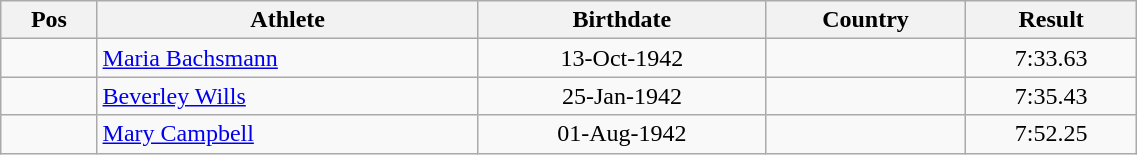<table class="wikitable"  style="text-align:center; width:60%;">
<tr>
<th>Pos</th>
<th>Athlete</th>
<th>Birthdate</th>
<th>Country</th>
<th>Result</th>
</tr>
<tr>
<td align=center></td>
<td align=left><a href='#'>Maria Bachsmann</a></td>
<td>13-Oct-1942</td>
<td align=left></td>
<td>7:33.63</td>
</tr>
<tr>
<td align=center></td>
<td align=left><a href='#'>Beverley Wills</a></td>
<td>25-Jan-1942</td>
<td align=left></td>
<td>7:35.43</td>
</tr>
<tr>
<td align=center></td>
<td align=left><a href='#'>Mary Campbell</a></td>
<td>01-Aug-1942</td>
<td align=left></td>
<td>7:52.25</td>
</tr>
</table>
